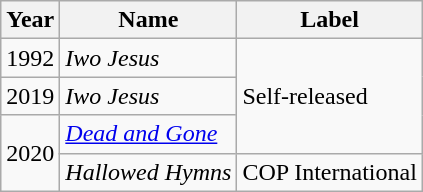<table class=wikitable>
<tr>
<th>Year</th>
<th>Name</th>
<th>Label</th>
</tr>
<tr>
<td>1992</td>
<td><em>Iwo Jesus</em></td>
<td rowspan="3">Self-released</td>
</tr>
<tr>
<td>2019</td>
<td><em>Iwo Jesus</em></td>
</tr>
<tr>
<td rowspan="2">2020</td>
<td><em><a href='#'>Dead and Gone</a></em></td>
</tr>
<tr>
<td><em>Hallowed Hymns</em></td>
<td>COP International</td>
</tr>
</table>
